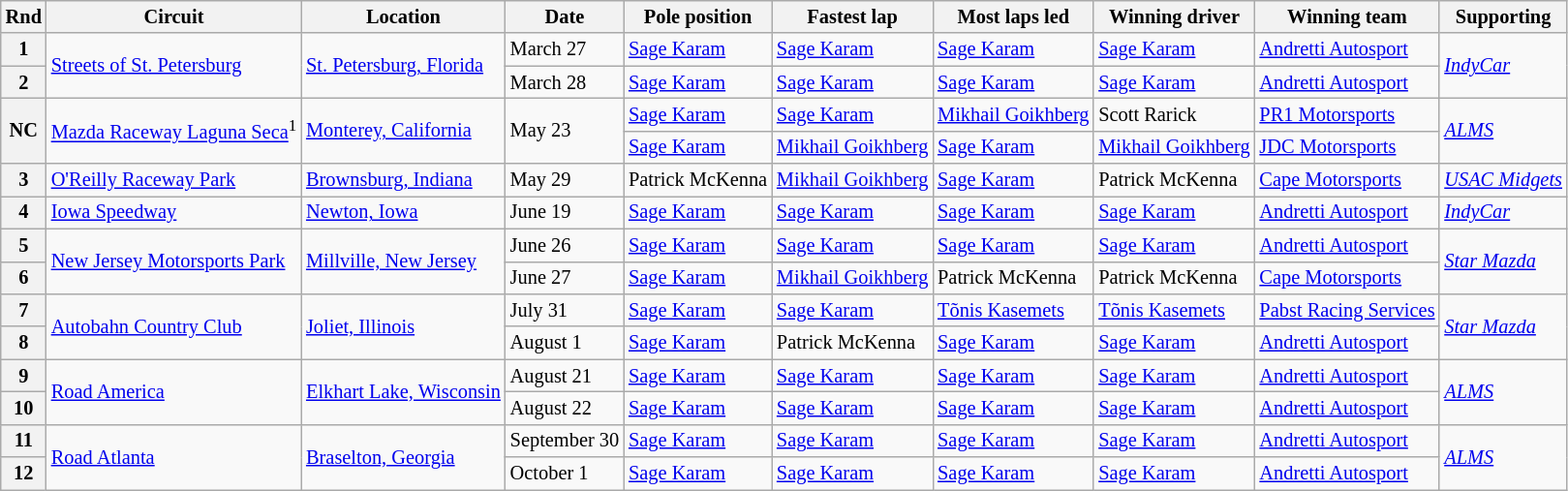<table class="wikitable" style="font-size: 85%;">
<tr>
<th Round>Rnd</th>
<th>Circuit</th>
<th>Location</th>
<th>Date</th>
<th>Pole position</th>
<th>Fastest lap</th>
<th>Most laps led</th>
<th>Winning driver</th>
<th>Winning team</th>
<th>Supporting</th>
</tr>
<tr>
<th>1</th>
<td rowspan=2><a href='#'>Streets of St. Petersburg</a></td>
<td rowspan=2><a href='#'>St. Petersburg, Florida</a></td>
<td>March 27</td>
<td> <a href='#'>Sage Karam</a></td>
<td> <a href='#'>Sage Karam</a></td>
<td> <a href='#'>Sage Karam</a></td>
<td> <a href='#'>Sage Karam</a></td>
<td> <a href='#'>Andretti Autosport</a></td>
<td rowspan=2><em><a href='#'>IndyCar</a></em></td>
</tr>
<tr>
<th>2</th>
<td>March 28</td>
<td> <a href='#'>Sage Karam</a></td>
<td> <a href='#'>Sage Karam</a></td>
<td> <a href='#'>Sage Karam</a></td>
<td> <a href='#'>Sage Karam</a></td>
<td> <a href='#'>Andretti Autosport</a></td>
</tr>
<tr>
<th rowspan=2>NC</th>
<td rowspan=2><a href='#'>Mazda Raceway Laguna Seca</a><sup>1</sup></td>
<td rowspan=2><a href='#'>Monterey, California</a></td>
<td rowspan=2>May 23</td>
<td> <a href='#'>Sage Karam</a></td>
<td> <a href='#'>Sage Karam</a></td>
<td> <a href='#'>Mikhail Goikhberg</a></td>
<td> Scott Rarick</td>
<td> <a href='#'>PR1 Motorsports</a></td>
<td rowspan=2><em><a href='#'>ALMS</a></em></td>
</tr>
<tr>
<td> <a href='#'>Sage Karam</a></td>
<td> <a href='#'>Mikhail Goikhberg</a></td>
<td> <a href='#'>Sage Karam</a></td>
<td> <a href='#'>Mikhail Goikhberg</a></td>
<td> <a href='#'>JDC Motorsports</a></td>
</tr>
<tr>
<th>3</th>
<td><a href='#'>O'Reilly Raceway Park</a></td>
<td><a href='#'>Brownsburg, Indiana</a></td>
<td>May 29</td>
<td> Patrick McKenna</td>
<td> <a href='#'>Mikhail Goikhberg</a></td>
<td> <a href='#'>Sage Karam</a></td>
<td> Patrick McKenna</td>
<td> <a href='#'>Cape Motorsports</a></td>
<td><em><a href='#'>USAC Midgets</a></em></td>
</tr>
<tr>
<th>4</th>
<td><a href='#'>Iowa Speedway</a></td>
<td><a href='#'>Newton, Iowa</a></td>
<td>June 19</td>
<td> <a href='#'>Sage Karam</a></td>
<td> <a href='#'>Sage Karam</a></td>
<td> <a href='#'>Sage Karam</a></td>
<td> <a href='#'>Sage Karam</a></td>
<td> <a href='#'>Andretti Autosport</a></td>
<td><em><a href='#'>IndyCar</a></em></td>
</tr>
<tr>
<th>5</th>
<td rowspan=2><a href='#'>New Jersey Motorsports Park</a></td>
<td rowspan=2><a href='#'>Millville, New Jersey</a></td>
<td>June 26</td>
<td> <a href='#'>Sage Karam</a></td>
<td> <a href='#'>Sage Karam</a></td>
<td> <a href='#'>Sage Karam</a></td>
<td> <a href='#'>Sage Karam</a></td>
<td> <a href='#'>Andretti Autosport</a></td>
<td rowspan=2><em><a href='#'>Star Mazda</a></em></td>
</tr>
<tr>
<th>6</th>
<td>June 27</td>
<td> <a href='#'>Sage Karam</a></td>
<td> <a href='#'>Mikhail Goikhberg</a></td>
<td> Patrick McKenna</td>
<td> Patrick McKenna</td>
<td> <a href='#'>Cape Motorsports</a></td>
</tr>
<tr>
<th>7</th>
<td rowspan=2><a href='#'>Autobahn Country Club</a></td>
<td rowspan=2><a href='#'>Joliet, Illinois</a></td>
<td>July 31</td>
<td> <a href='#'>Sage Karam</a></td>
<td> <a href='#'>Sage Karam</a></td>
<td> <a href='#'>Tõnis Kasemets</a></td>
<td> <a href='#'>Tõnis Kasemets</a></td>
<td> <a href='#'>Pabst Racing Services</a></td>
<td rowspan=2><em><a href='#'>Star Mazda</a></em></td>
</tr>
<tr>
<th>8</th>
<td>August 1</td>
<td> <a href='#'>Sage Karam</a></td>
<td> Patrick McKenna</td>
<td> <a href='#'>Sage Karam</a></td>
<td> <a href='#'>Sage Karam</a></td>
<td> <a href='#'>Andretti Autosport</a></td>
</tr>
<tr>
<th>9</th>
<td rowspan=2><a href='#'>Road America</a></td>
<td rowspan=2><a href='#'>Elkhart Lake, Wisconsin</a></td>
<td>August 21</td>
<td> <a href='#'>Sage Karam</a></td>
<td> <a href='#'>Sage Karam</a></td>
<td> <a href='#'>Sage Karam</a></td>
<td> <a href='#'>Sage Karam</a></td>
<td> <a href='#'>Andretti Autosport</a></td>
<td rowspan=2><em><a href='#'>ALMS</a></em></td>
</tr>
<tr>
<th>10</th>
<td>August 22</td>
<td> <a href='#'>Sage Karam</a></td>
<td> <a href='#'>Sage Karam</a></td>
<td> <a href='#'>Sage Karam</a></td>
<td> <a href='#'>Sage Karam</a></td>
<td> <a href='#'>Andretti Autosport</a></td>
</tr>
<tr>
<th>11</th>
<td rowspan=2><a href='#'>Road Atlanta</a></td>
<td rowspan=2><a href='#'>Braselton, Georgia</a></td>
<td>September 30</td>
<td> <a href='#'>Sage Karam</a></td>
<td> <a href='#'>Sage Karam</a></td>
<td> <a href='#'>Sage Karam</a></td>
<td> <a href='#'>Sage Karam</a></td>
<td> <a href='#'>Andretti Autosport</a></td>
<td rowspan=2><em><a href='#'>ALMS</a></em></td>
</tr>
<tr>
<th>12</th>
<td>October 1</td>
<td> <a href='#'>Sage Karam</a></td>
<td> <a href='#'>Sage Karam</a></td>
<td> <a href='#'>Sage Karam</a></td>
<td> <a href='#'>Sage Karam</a></td>
<td> <a href='#'>Andretti Autosport</a></td>
</tr>
</table>
